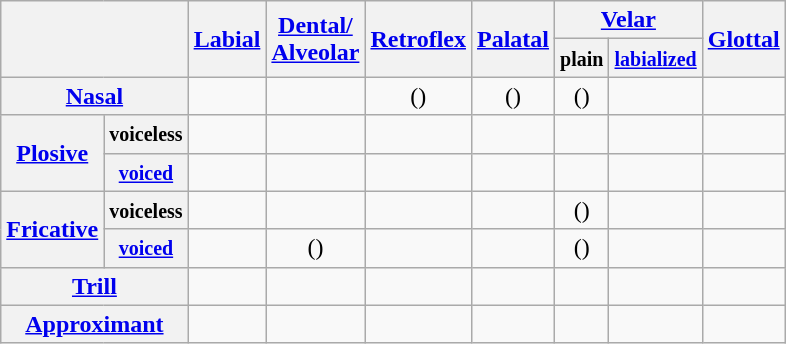<table class="wikitable" style="text-align: center;">
<tr>
<th colspan="2" rowspan="2"></th>
<th rowspan="2"><a href='#'>Labial</a></th>
<th rowspan="2"><a href='#'>Dental/<br>Alveolar</a></th>
<th rowspan="2"><a href='#'>Retroflex</a></th>
<th rowspan="2"><a href='#'>Palatal</a></th>
<th colspan="2"><a href='#'>Velar</a></th>
<th rowspan="2"><a href='#'>Glottal</a></th>
</tr>
<tr>
<th><small>plain</small></th>
<th><a href='#'><small>labialized</small></a></th>
</tr>
<tr>
<th colspan="2"><a href='#'>Nasal</a></th>
<td></td>
<td></td>
<td>()</td>
<td>()</td>
<td>()</td>
<td></td>
<td></td>
</tr>
<tr>
<th rowspan="2"><a href='#'>Plosive</a></th>
<th><small>voiceless</small></th>
<td></td>
<td></td>
<td></td>
<td></td>
<td></td>
<td></td>
<td></td>
</tr>
<tr>
<th><a href='#'><small>voiced</small></a></th>
<td></td>
<td></td>
<td></td>
<td></td>
<td></td>
<td></td>
<td></td>
</tr>
<tr>
<th rowspan="2"><a href='#'>Fricative</a></th>
<th><small>voiceless</small></th>
<td></td>
<td></td>
<td></td>
<td></td>
<td>()</td>
<td></td>
<td></td>
</tr>
<tr>
<th><a href='#'><small>voiced</small></a></th>
<td></td>
<td>()</td>
<td></td>
<td></td>
<td>()</td>
<td></td>
<td></td>
</tr>
<tr>
<th colspan="2"><a href='#'>Trill</a></th>
<td></td>
<td></td>
<td></td>
<td></td>
<td></td>
<td></td>
<td></td>
</tr>
<tr>
<th colspan="2"><a href='#'>Approximant</a></th>
<td></td>
<td></td>
<td></td>
<td></td>
<td></td>
<td></td>
<td></td>
</tr>
</table>
